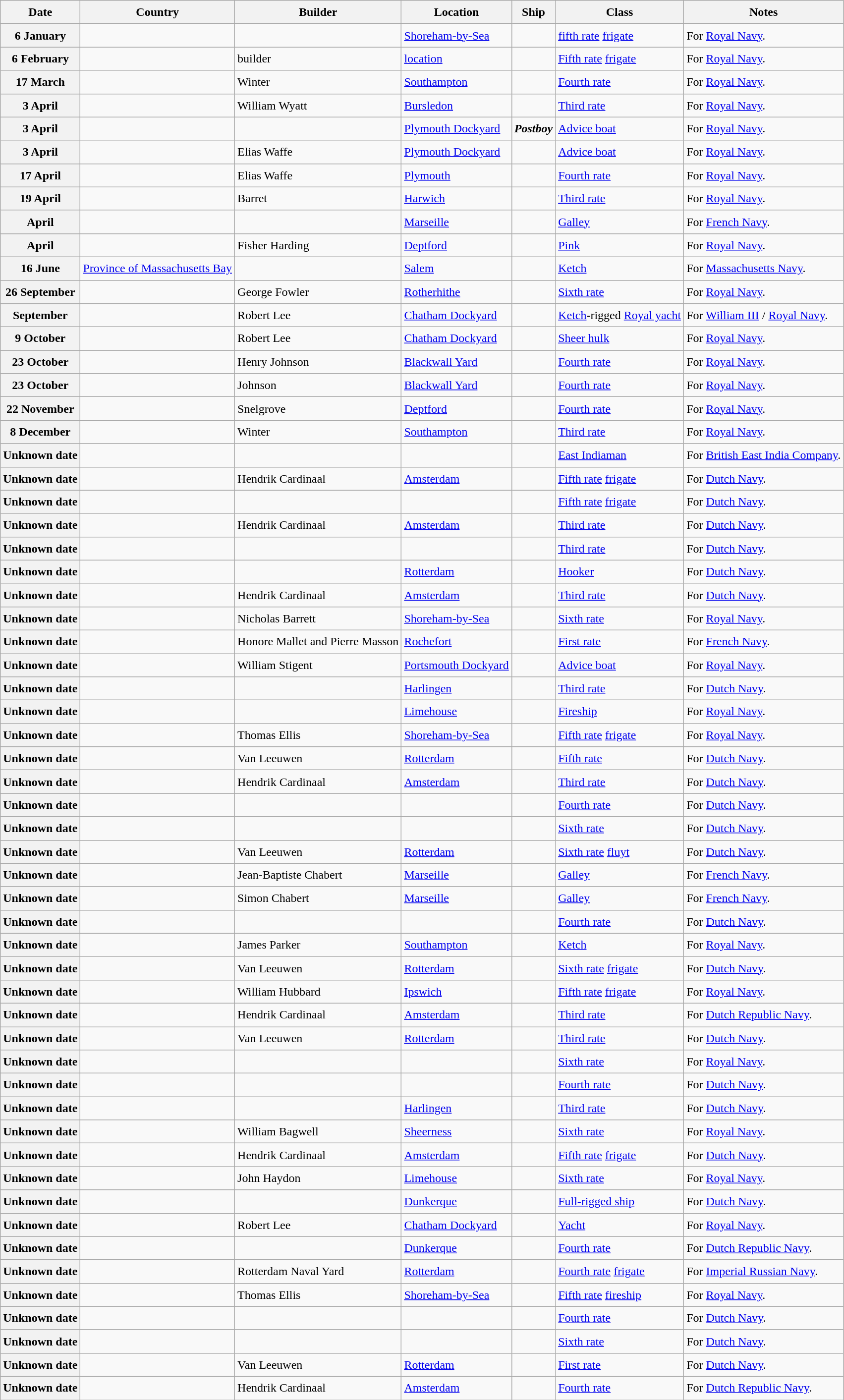<table class="wikitable sortable" style="font-size:1.00em; line-height:1.5em;">
<tr>
<th>Date</th>
<th>Country</th>
<th>Builder</th>
<th>Location</th>
<th>Ship</th>
<th>Class</th>
<th>Notes</th>
</tr>
<tr ---->
<th>6 January</th>
<td></td>
<td></td>
<td><a href='#'>Shoreham-by-Sea</a></td>
<td><strong></strong></td>
<td><a href='#'>fifth rate</a> <a href='#'>frigate</a></td>
<td>For <a href='#'>Royal Navy</a>.</td>
</tr>
<tr ---->
<th>6 February</th>
<td></td>
<td>builder</td>
<td><a href='#'>location</a></td>
<td><strong></strong></td>
<td><a href='#'>Fifth rate</a> <a href='#'>frigate</a></td>
<td>For <a href='#'>Royal Navy</a>.</td>
</tr>
<tr ---->
<th>17 March</th>
<td></td>
<td>Winter</td>
<td><a href='#'>Southampton</a></td>
<td><strong></strong></td>
<td><a href='#'>Fourth rate</a></td>
<td>For <a href='#'>Royal Navy</a>.</td>
</tr>
<tr ---->
<th>3 April</th>
<td></td>
<td>William Wyatt</td>
<td><a href='#'>Bursledon</a></td>
<td><strong></strong></td>
<td><a href='#'>Third rate</a></td>
<td>For <a href='#'>Royal Navy</a>.</td>
</tr>
<tr ---->
<th>3 April</th>
<td></td>
<td></td>
<td><a href='#'>Plymouth Dockyard</a></td>
<td><strong><em>Postboy</em></strong></td>
<td><a href='#'>Advice boat</a></td>
<td>For <a href='#'>Royal Navy</a>.</td>
</tr>
<tr ---->
<th>3 April</th>
<td></td>
<td>Elias Waffe</td>
<td><a href='#'>Plymouth Dockyard</a></td>
<td><strong></strong></td>
<td><a href='#'>Advice boat</a></td>
<td>For <a href='#'>Royal Navy</a>.</td>
</tr>
<tr ---->
<th>17 April</th>
<td></td>
<td>Elias Waffe</td>
<td><a href='#'>Plymouth</a></td>
<td><strong></strong></td>
<td><a href='#'>Fourth rate</a></td>
<td>For <a href='#'>Royal Navy</a>.</td>
</tr>
<tr ---->
<th>19 April</th>
<td></td>
<td>Barret</td>
<td><a href='#'>Harwich</a></td>
<td><strong></strong></td>
<td><a href='#'>Third rate</a></td>
<td>For <a href='#'>Royal Navy</a>.</td>
</tr>
<tr ---->
<th>April</th>
<td></td>
<td></td>
<td><a href='#'>Marseille</a></td>
<td><strong></strong></td>
<td><a href='#'>Galley</a></td>
<td>For <a href='#'>French Navy</a>.</td>
</tr>
<tr ---->
<th>April</th>
<td></td>
<td>Fisher Harding</td>
<td><a href='#'>Deptford</a></td>
<td><strong></strong></td>
<td><a href='#'>Pink</a></td>
<td>For <a href='#'>Royal Navy</a>.</td>
</tr>
<tr ---->
<th>16 June</th>
<td> <a href='#'>Province of Massachusetts Bay</a></td>
<td></td>
<td><a href='#'>Salem</a></td>
<td><strong></strong></td>
<td><a href='#'>Ketch</a></td>
<td>For <a href='#'>Massachusetts Navy</a>.</td>
</tr>
<tr ---->
<th>26 September</th>
<td></td>
<td>George Fowler</td>
<td><a href='#'>Rotherhithe</a></td>
<td><strong></strong></td>
<td><a href='#'>Sixth rate</a></td>
<td>For <a href='#'>Royal Navy</a>.</td>
</tr>
<tr ---->
<th>September</th>
<td></td>
<td>Robert Lee</td>
<td><a href='#'>Chatham Dockyard</a></td>
<td><strong></strong></td>
<td><a href='#'>Ketch</a>-rigged <a href='#'>Royal yacht</a></td>
<td>For <a href='#'>William III</a> / <a href='#'>Royal Navy</a>.</td>
</tr>
<tr ---->
<th>9 October</th>
<td></td>
<td>Robert Lee</td>
<td><a href='#'>Chatham Dockyard</a></td>
<td><strong></strong></td>
<td><a href='#'>Sheer hulk</a></td>
<td>For <a href='#'>Royal Navy</a>.</td>
</tr>
<tr ---->
<th>23 October</th>
<td></td>
<td>Henry Johnson</td>
<td><a href='#'>Blackwall Yard</a></td>
<td><strong></strong></td>
<td><a href='#'>Fourth rate</a></td>
<td>For <a href='#'>Royal Navy</a>.</td>
</tr>
<tr ---->
<th>23 October</th>
<td></td>
<td>Johnson</td>
<td><a href='#'>Blackwall Yard</a></td>
<td><strong></strong></td>
<td><a href='#'>Fourth rate</a></td>
<td>For <a href='#'>Royal Navy</a>.</td>
</tr>
<tr ---->
<th>22 November</th>
<td></td>
<td>Snelgrove</td>
<td><a href='#'>Deptford</a></td>
<td><strong></strong></td>
<td><a href='#'>Fourth rate</a></td>
<td>For <a href='#'>Royal Navy</a>.</td>
</tr>
<tr ---->
<th>8 December</th>
<td></td>
<td>Winter</td>
<td><a href='#'>Southampton</a></td>
<td><strong></strong></td>
<td><a href='#'>Third rate</a></td>
<td>For <a href='#'>Royal Navy</a>.</td>
</tr>
<tr ---->
<th>Unknown date</th>
<td></td>
<td></td>
<td></td>
<td><strong></strong></td>
<td><a href='#'>East Indiaman</a></td>
<td>For <a href='#'>British East India Company</a>.</td>
</tr>
<tr ---->
<th>Unknown date</th>
<td></td>
<td>Hendrik Cardinaal</td>
<td><a href='#'>Amsterdam</a></td>
<td><strong></strong></td>
<td><a href='#'>Fifth rate</a> <a href='#'>frigate</a></td>
<td>For <a href='#'>Dutch Navy</a>.</td>
</tr>
<tr ---->
<th>Unknown date</th>
<td></td>
<td></td>
<td></td>
<td><strong></strong></td>
<td><a href='#'>Fifth rate</a> <a href='#'>frigate</a></td>
<td>For <a href='#'>Dutch Navy</a>.</td>
</tr>
<tr ---->
<th>Unknown date</th>
<td></td>
<td>Hendrik Cardinaal</td>
<td><a href='#'>Amsterdam</a></td>
<td><strong></strong></td>
<td><a href='#'>Third rate</a></td>
<td>For <a href='#'>Dutch Navy</a>.</td>
</tr>
<tr ---->
<th>Unknown date</th>
<td></td>
<td></td>
<td></td>
<td><strong></strong></td>
<td><a href='#'>Third rate</a></td>
<td>For <a href='#'>Dutch Navy</a>.</td>
</tr>
<tr ---->
<th>Unknown date</th>
<td></td>
<td></td>
<td><a href='#'>Rotterdam</a></td>
<td><strong></strong></td>
<td><a href='#'>Hooker</a></td>
<td>For <a href='#'>Dutch Navy</a>.</td>
</tr>
<tr ---->
<th>Unknown date</th>
<td></td>
<td>Hendrik Cardinaal</td>
<td><a href='#'>Amsterdam</a></td>
<td><strong></strong></td>
<td><a href='#'>Third rate</a></td>
<td>For <a href='#'>Dutch Navy</a>.</td>
</tr>
<tr ---->
<th>Unknown date</th>
<td></td>
<td>Nicholas Barrett</td>
<td><a href='#'>Shoreham-by-Sea</a></td>
<td><strong></strong></td>
<td><a href='#'>Sixth rate</a></td>
<td>For <a href='#'>Royal Navy</a>.</td>
</tr>
<tr ---->
<th>Unknown date</th>
<td></td>
<td>Honore Mallet and Pierre Masson</td>
<td><a href='#'>Rochefort</a></td>
<td><strong></strong></td>
<td><a href='#'>First rate</a></td>
<td>For <a href='#'>French Navy</a>.</td>
</tr>
<tr ---->
<th>Unknown date</th>
<td></td>
<td>William Stigent</td>
<td><a href='#'>Portsmouth Dockyard</a></td>
<td><strong></strong></td>
<td><a href='#'>Advice boat</a></td>
<td>For <a href='#'>Royal Navy</a>.</td>
</tr>
<tr ---->
<th>Unknown date</th>
<td></td>
<td></td>
<td><a href='#'>Harlingen</a></td>
<td><strong></strong></td>
<td><a href='#'>Third rate</a></td>
<td>For <a href='#'>Dutch Navy</a>.</td>
</tr>
<tr ---->
<th>Unknown date</th>
<td></td>
<td></td>
<td><a href='#'>Limehouse</a></td>
<td><strong></strong></td>
<td><a href='#'>Fireship</a></td>
<td>For <a href='#'>Royal Navy</a>.</td>
</tr>
<tr ---->
<th>Unknown date</th>
<td></td>
<td>Thomas Ellis</td>
<td><a href='#'>Shoreham-by-Sea</a></td>
<td><strong></strong></td>
<td><a href='#'>Fifth rate</a> <a href='#'>frigate</a></td>
<td>For <a href='#'>Royal Navy</a>.</td>
</tr>
<tr ---->
<th>Unknown date</th>
<td></td>
<td>Van Leeuwen</td>
<td><a href='#'>Rotterdam</a></td>
<td><strong></strong></td>
<td><a href='#'>Fifth rate</a></td>
<td>For <a href='#'>Dutch Navy</a>.</td>
</tr>
<tr ---->
<th>Unknown date</th>
<td></td>
<td>Hendrik Cardinaal</td>
<td><a href='#'>Amsterdam</a></td>
<td><strong></strong></td>
<td><a href='#'>Third rate</a></td>
<td>For <a href='#'>Dutch Navy</a>.</td>
</tr>
<tr ---->
<th>Unknown date</th>
<td></td>
<td></td>
<td></td>
<td><strong></strong></td>
<td><a href='#'>Fourth rate</a></td>
<td>For <a href='#'>Dutch Navy</a>.</td>
</tr>
<tr ---->
<th>Unknown date</th>
<td></td>
<td></td>
<td></td>
<td><strong></strong></td>
<td><a href='#'>Sixth rate</a></td>
<td>For <a href='#'>Dutch Navy</a>.</td>
</tr>
<tr ---->
<th>Unknown date</th>
<td></td>
<td>Van Leeuwen</td>
<td><a href='#'>Rotterdam</a></td>
<td><strong></strong></td>
<td><a href='#'>Sixth rate</a> <a href='#'>fluyt</a></td>
<td>For <a href='#'>Dutch Navy</a>.</td>
</tr>
<tr ---->
<th>Unknown date</th>
<td></td>
<td>Jean-Baptiste Chabert</td>
<td><a href='#'>Marseille</a></td>
<td><strong></strong></td>
<td><a href='#'>Galley</a></td>
<td>For <a href='#'>French Navy</a>.</td>
</tr>
<tr ---->
<th>Unknown date</th>
<td></td>
<td>Simon Chabert</td>
<td><a href='#'>Marseille</a></td>
<td><strong></strong></td>
<td><a href='#'>Galley</a></td>
<td>For <a href='#'>French Navy</a>.</td>
</tr>
<tr ---->
<th>Unknown date</th>
<td></td>
<td></td>
<td></td>
<td><strong></strong></td>
<td><a href='#'>Fourth rate</a></td>
<td>For <a href='#'>Dutch Navy</a>.</td>
</tr>
<tr ---->
<th>Unknown date</th>
<td></td>
<td>James Parker</td>
<td><a href='#'>Southampton</a></td>
<td><strong></strong></td>
<td><a href='#'>Ketch</a></td>
<td>For <a href='#'>Royal Navy</a>.</td>
</tr>
<tr ---->
<th>Unknown date</th>
<td></td>
<td>Van Leeuwen</td>
<td><a href='#'>Rotterdam</a></td>
<td><strong></strong></td>
<td><a href='#'>Sixth rate</a> <a href='#'>frigate</a></td>
<td>For <a href='#'>Dutch Navy</a>.</td>
</tr>
<tr ---->
<th>Unknown date</th>
<td></td>
<td>William Hubbard</td>
<td><a href='#'>Ipswich</a></td>
<td><strong></strong></td>
<td><a href='#'>Fifth rate</a> <a href='#'>frigate</a></td>
<td>For <a href='#'>Royal Navy</a>.</td>
</tr>
<tr ---->
<th>Unknown date</th>
<td></td>
<td>Hendrik Cardinaal</td>
<td><a href='#'>Amsterdam</a></td>
<td><strong></strong></td>
<td><a href='#'>Third rate</a></td>
<td>For <a href='#'>Dutch Republic Navy</a>.</td>
</tr>
<tr ---->
<th>Unknown date</th>
<td></td>
<td>Van Leeuwen</td>
<td><a href='#'>Rotterdam</a></td>
<td><strong></strong></td>
<td><a href='#'>Third rate</a></td>
<td>For <a href='#'>Dutch Navy</a>.</td>
</tr>
<tr ---->
<th>Unknown date</th>
<td></td>
<td></td>
<td></td>
<td><strong></strong></td>
<td><a href='#'>Sixth rate</a></td>
<td>For <a href='#'>Royal Navy</a>.</td>
</tr>
<tr ---->
<th>Unknown date</th>
<td></td>
<td></td>
<td></td>
<td><strong></strong></td>
<td><a href='#'>Fourth rate</a></td>
<td>For <a href='#'>Dutch Navy</a>.</td>
</tr>
<tr ---->
<th>Unknown date</th>
<td></td>
<td></td>
<td><a href='#'>Harlingen</a></td>
<td><strong></strong></td>
<td><a href='#'>Third rate</a></td>
<td>For <a href='#'>Dutch Navy</a>.</td>
</tr>
<tr ---->
<th>Unknown date</th>
<td></td>
<td>William Bagwell</td>
<td><a href='#'>Sheerness</a></td>
<td><strong></strong></td>
<td><a href='#'>Sixth rate</a></td>
<td>For <a href='#'>Royal Navy</a>.</td>
</tr>
<tr ---->
<th>Unknown date</th>
<td></td>
<td>Hendrik Cardinaal</td>
<td><a href='#'>Amsterdam</a></td>
<td><strong></strong></td>
<td><a href='#'>Fifth rate</a> <a href='#'>frigate</a></td>
<td>For <a href='#'>Dutch Navy</a>.</td>
</tr>
<tr ---->
<th>Unknown date</th>
<td></td>
<td>John Haydon</td>
<td><a href='#'>Limehouse</a></td>
<td><strong></strong></td>
<td><a href='#'>Sixth rate</a></td>
<td>For <a href='#'>Royal Navy</a>.</td>
</tr>
<tr ---->
<th>Unknown date</th>
<td></td>
<td></td>
<td><a href='#'>Dunkerque</a></td>
<td><strong></strong></td>
<td><a href='#'>Full-rigged ship</a></td>
<td>For <a href='#'>Dutch Navy</a>.</td>
</tr>
<tr ---->
<th>Unknown date</th>
<td></td>
<td>Robert Lee</td>
<td><a href='#'>Chatham Dockyard</a></td>
<td><strong></strong></td>
<td><a href='#'>Yacht</a></td>
<td>For <a href='#'>Royal Navy</a>.</td>
</tr>
<tr ---->
<th>Unknown date</th>
<td></td>
<td></td>
<td><a href='#'>Dunkerque</a></td>
<td><strong></strong></td>
<td><a href='#'>Fourth rate</a></td>
<td>For <a href='#'>Dutch Republic Navy</a>.</td>
</tr>
<tr ---->
<th>Unknown date</th>
<td></td>
<td>Rotterdam Naval Yard</td>
<td><a href='#'>Rotterdam</a></td>
<td><strong></strong></td>
<td><a href='#'>Fourth rate</a> <a href='#'>frigate</a></td>
<td>For <a href='#'>Imperial Russian Navy</a>.</td>
</tr>
<tr ---->
<th>Unknown date</th>
<td></td>
<td>Thomas Ellis</td>
<td><a href='#'>Shoreham-by-Sea</a></td>
<td><strong></strong></td>
<td><a href='#'>Fifth rate</a> <a href='#'>fireship</a></td>
<td>For <a href='#'>Royal Navy</a>.</td>
</tr>
<tr ---->
<th>Unknown date</th>
<td></td>
<td></td>
<td></td>
<td><strong></strong></td>
<td><a href='#'>Fourth rate</a></td>
<td>For <a href='#'>Dutch Navy</a>.</td>
</tr>
<tr ---->
<th>Unknown date</th>
<td></td>
<td></td>
<td></td>
<td><strong></strong></td>
<td><a href='#'>Sixth rate</a></td>
<td>For <a href='#'>Dutch Navy</a>.</td>
</tr>
<tr ---->
<th>Unknown date</th>
<td></td>
<td>Van Leeuwen</td>
<td><a href='#'>Rotterdam</a></td>
<td><strong></strong></td>
<td><a href='#'>First rate</a></td>
<td>For <a href='#'>Dutch Navy</a>.</td>
</tr>
<tr ---->
<th>Unknown date</th>
<td></td>
<td>Hendrik Cardinaal</td>
<td><a href='#'>Amsterdam</a></td>
<td><strong></strong></td>
<td><a href='#'>Fourth rate</a></td>
<td>For <a href='#'>Dutch Republic Navy</a>.</td>
</tr>
</table>
